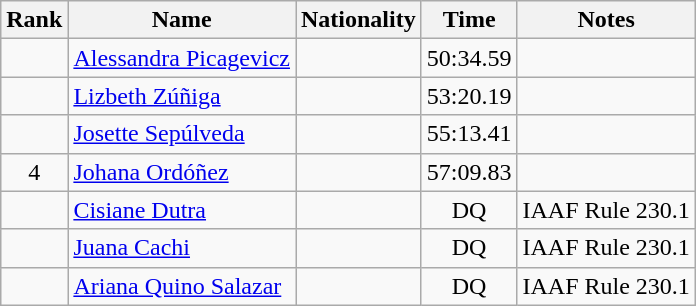<table class="wikitable sortable" style="text-align:center">
<tr>
<th>Rank</th>
<th>Name</th>
<th>Nationality</th>
<th>Time</th>
<th>Notes</th>
</tr>
<tr>
<td align=center></td>
<td align=left><a href='#'>Alessandra Picagevicz</a></td>
<td align=left></td>
<td>50:34.59</td>
<td></td>
</tr>
<tr>
<td align=center></td>
<td align=left><a href='#'>Lizbeth Zúñiga</a></td>
<td align=left></td>
<td>53:20.19</td>
<td></td>
</tr>
<tr>
<td align=center></td>
<td align=left><a href='#'>Josette Sepúlveda</a></td>
<td align=left></td>
<td>55:13.41</td>
<td></td>
</tr>
<tr>
<td align=center>4</td>
<td align=left><a href='#'>Johana Ordóñez</a></td>
<td align=left></td>
<td>57:09.83</td>
<td></td>
</tr>
<tr>
<td align=center></td>
<td align=left><a href='#'>Cisiane Dutra</a></td>
<td align=left></td>
<td>DQ</td>
<td>IAAF Rule 230.1</td>
</tr>
<tr>
<td align=center></td>
<td align=left><a href='#'>Juana Cachi</a></td>
<td align=left></td>
<td>DQ</td>
<td>IAAF Rule 230.1</td>
</tr>
<tr>
<td align=center></td>
<td align=left><a href='#'>Ariana Quino Salazar</a></td>
<td align=left></td>
<td>DQ</td>
<td>IAAF Rule 230.1</td>
</tr>
</table>
